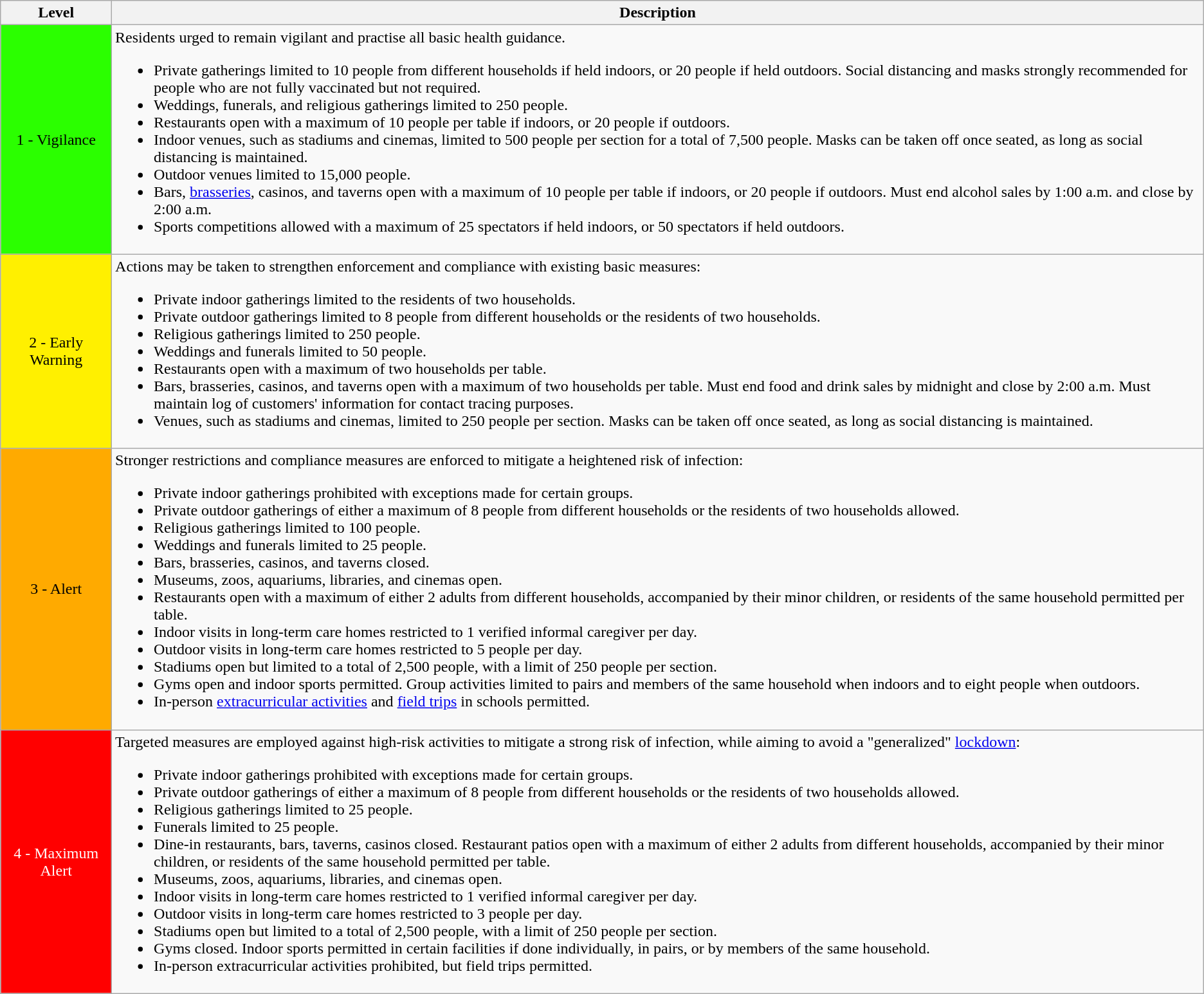<table class="wikitable mw-collapsible mw-collapsed">
<tr>
<th>Level</th>
<th>Description</th>
</tr>
<tr>
<td style="background:#2BFF00; color:black; text-align:center;">1 - Vigilance</td>
<td>Residents urged to remain vigilant and practise all basic health guidance.<br><ul><li>Private gatherings limited to 10 people from different households if held indoors, or 20 people if held outdoors. Social distancing and masks strongly recommended for people who are not fully vaccinated but not required.</li><li>Weddings, funerals, and religious gatherings limited to 250 people.</li><li>Restaurants open with a maximum of 10 people per table if indoors, or 20 people if outdoors.</li><li>Indoor venues, such as stadiums and cinemas, limited to 500 people per section for a total of 7,500 people. Masks can be taken off once seated, as long as social distancing is maintained.</li><li>Outdoor venues limited to 15,000 people.</li><li>Bars, <a href='#'>brasseries</a>, casinos, and taverns open with a maximum of 10 people per table if indoors, or 20 people if outdoors. Must end alcohol sales by 1:00 a.m. and close by 2:00 a.m.</li><li>Sports competitions allowed with a maximum of 25 spectators if held indoors, or 50 spectators if held outdoors.</li></ul></td>
</tr>
<tr>
<td style="background:#FFF000; color:black; text-align:center;">2 - Early Warning</td>
<td>Actions may be taken to strengthen enforcement and compliance with existing basic measures:<br><ul><li>Private indoor gatherings limited to the residents of two households.</li><li>Private outdoor gatherings limited to 8 people from different households or the residents of two households.</li><li>Religious gatherings limited to 250 people.</li><li>Weddings and funerals limited to 50 people.</li><li>Restaurants open with a maximum of two households per table.</li><li>Bars, brasseries, casinos, and taverns open with a maximum of two households per table. Must end food and drink sales by midnight and close by 2:00 a.m. Must maintain log of customers' information for contact tracing purposes.</li><li>Venues, such as stadiums and cinemas, limited to 250 people per section. Masks can be taken off once seated, as long as social distancing is maintained.</li></ul></td>
</tr>
<tr>
<td style="background:#FFAA00; color:black; text-align:center;">3 - Alert</td>
<td>Stronger restrictions and compliance measures are enforced to mitigate a heightened risk of infection:<br><ul><li>Private indoor gatherings prohibited with exceptions made for certain groups.</li><li>Private outdoor gatherings of either a maximum of 8 people from different households or the residents of two households allowed.</li><li>Religious gatherings limited to 100 people.</li><li>Weddings and funerals limited to 25 people.</li><li>Bars, brasseries, casinos, and taverns closed.</li><li>Museums, zoos, aquariums, libraries, and cinemas open.</li><li>Restaurants open with a maximum of either 2 adults from different households, accompanied by their minor children, or residents of the same household permitted per table.</li><li>Indoor visits in long-term care homes restricted to 1 verified informal caregiver per day.</li><li>Outdoor visits in long-term care homes restricted to 5 people per day.</li><li>Stadiums open but limited to a total of 2,500 people, with a limit of 250 people per section.</li><li>Gyms open and indoor sports permitted. Group activities limited to pairs and members of the same household when indoors and to eight people when outdoors.</li><li>In-person <a href='#'>extracurricular activities</a> and <a href='#'>field trips</a> in schools permitted.</li></ul></td>
</tr>
<tr>
<td style="background:#FF0000; color:white; text-align:center;">4 - Maximum Alert</td>
<td>Targeted measures are employed against high-risk activities to mitigate a strong risk of infection, while aiming to avoid a "generalized" <a href='#'>lockdown</a>:<br><ul><li>Private indoor gatherings prohibited with exceptions made for certain groups.</li><li>Private outdoor gatherings of either a maximum of 8 people from different households or the residents of two households allowed.</li><li>Religious gatherings limited to 25 people.</li><li>Funerals limited to 25 people.</li><li>Dine-in restaurants, bars, taverns, casinos closed. Restaurant patios open with a maximum of either 2 adults from different households, accompanied by their minor children, or residents of the same household permitted per table.</li><li>Museums, zoos, aquariums, libraries, and cinemas open.</li><li>Indoor visits in long-term care homes restricted to 1 verified informal caregiver per day.</li><li>Outdoor visits in long-term care homes restricted to 3 people per day.</li><li>Stadiums open but limited to a total of 2,500 people, with a limit of 250 people per section.</li><li>Gyms closed. Indoor sports permitted in certain facilities if done individually, in pairs, or by members of the same household.</li><li>In-person extracurricular activities prohibited, but field trips permitted.</li></ul></td>
</tr>
</table>
